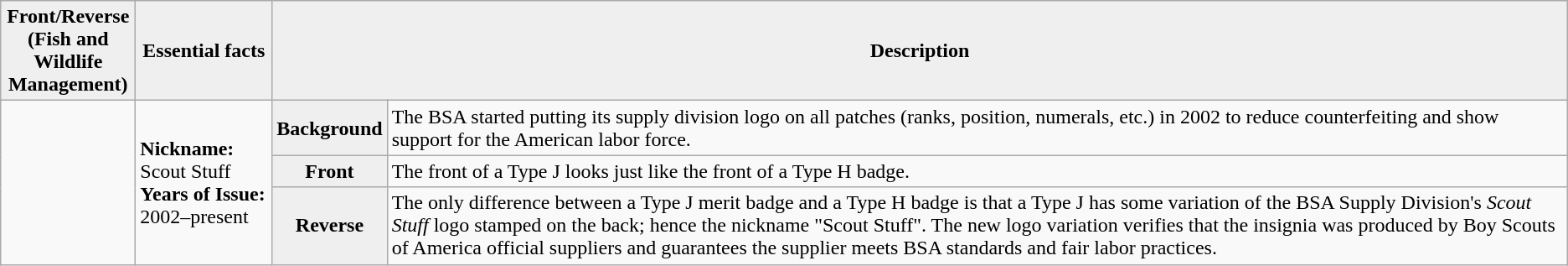<table class="wikitable">
<tr>
<th style="background:#efefef;" width=100px>Front/Reverse<br>(Fish and Wildlife Management)</th>
<th style="background:#efefef;">Essential facts</th>
<th style="background:#efefef;" colspan=2>Description</th>
</tr>
<tr>
<td rowspan=3></td>
<td rowspan=3><strong>Nickname:</strong> Scout Stuff <br> <strong>Years of Issue:</strong> <br>2002–present</td>
<th style="background:#efefef;">Background</th>
<td>The BSA started putting its supply division logo on all patches (ranks, position, numerals, etc.) in 2002 to reduce counterfeiting and show support for the American labor force.</td>
</tr>
<tr>
<th style="background:#efefef;">Front</th>
<td>The front of a Type J looks just like the front of a Type H badge.</td>
</tr>
<tr>
<th style="background:#efefef;">Reverse</th>
<td>The only difference between a Type J merit badge and a Type H badge is that a Type J has some variation of the BSA Supply Division's <em>Scout Stuff</em> logo stamped on the back; hence the nickname "Scout Stuff". The new logo variation verifies that the insignia was produced by Boy Scouts of America official suppliers and guarantees the supplier meets BSA standards and fair labor practices.</td>
</tr>
</table>
